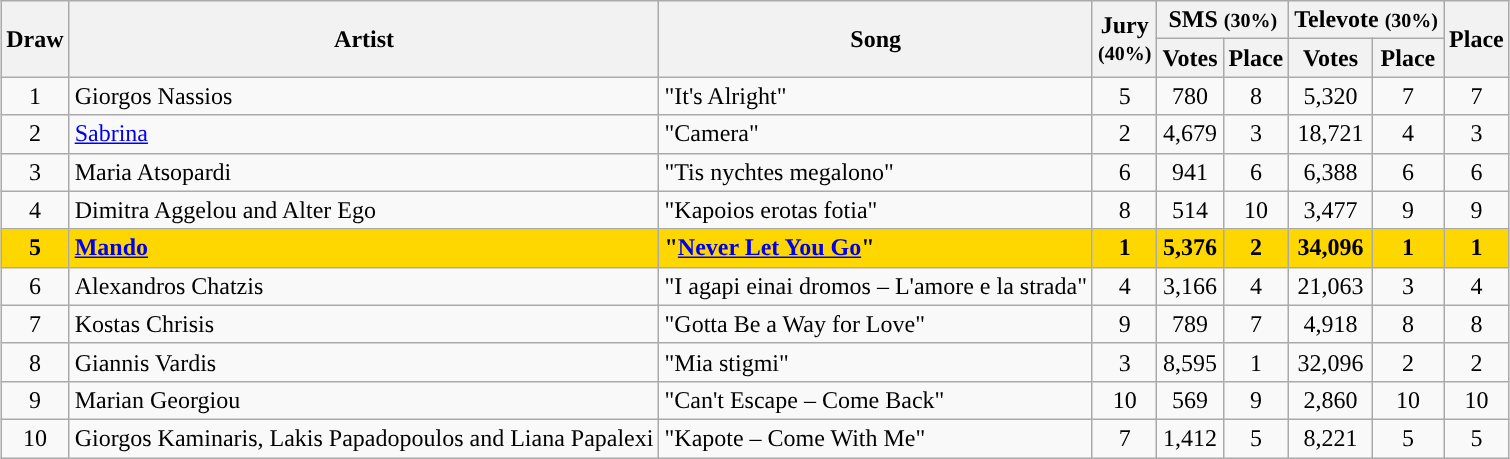<table class="sortable wikitable" style="margin: 1em auto 1em auto; text-align:center">
<tr>
<th rowspan="2">Draw</th>
<th rowspan="2">Artist</th>
<th rowspan="2">Song</th>
<th rowspan="2">Jury<br><small>(40%)</small></th>
<th colspan="2">SMS <small>(30%)</small></th>
<th colspan="2">Televote <small>(30%)</small></th>
<th rowspan="2">Place</th>
</tr>
<tr>
<th>Votes</th>
<th>Place</th>
<th>Votes</th>
<th>Place</th>
</tr>
<tr>
<td>1</td>
<td align="left">Giorgos Nassios</td>
<td align="left">"It's Alright"</td>
<td>5</td>
<td>780</td>
<td>8</td>
<td>5,320</td>
<td>7</td>
<td>7</td>
</tr>
<tr>
<td>2</td>
<td align="left"><a href='#'>Sabrina</a></td>
<td align="left">"Camera"</td>
<td>2</td>
<td>4,679</td>
<td>3</td>
<td>18,721</td>
<td>4</td>
<td>3</td>
</tr>
<tr>
<td>3</td>
<td align="left">Maria Atsopardi</td>
<td align="left">"Tis nychtes megalono" </td>
<td>6</td>
<td>941</td>
<td>6</td>
<td>6,388</td>
<td>6</td>
<td>6</td>
</tr>
<tr>
<td>4</td>
<td align="left">Dimitra Aggelou and Alter Ego</td>
<td align="left">"Kapoios erotas fotia" </td>
<td>8</td>
<td>514</td>
<td>10</td>
<td>3,477</td>
<td>9</td>
<td>9</td>
</tr>
<tr style="font-weight:bold;background:gold;">
<td>5</td>
<td align="left"><a href='#'>Mando</a></td>
<td align="left">"<a href='#'>Never Let You Go</a>"</td>
<td>1</td>
<td>5,376</td>
<td>2</td>
<td>34,096</td>
<td>1</td>
<td>1</td>
</tr>
<tr>
<td>6</td>
<td align="left">Alexandros Chatzis</td>
<td align="left">"I agapi einai dromos – L'amore e la strada" </td>
<td>4</td>
<td>3,166</td>
<td>4</td>
<td>21,063</td>
<td>3</td>
<td>4</td>
</tr>
<tr>
<td>7</td>
<td align="left">Kostas Chrisis</td>
<td align="left">"Gotta Be a Way for Love"</td>
<td>9</td>
<td>789</td>
<td>7</td>
<td>4,918</td>
<td>8</td>
<td>8</td>
</tr>
<tr>
<td>8</td>
<td align="left">Giannis Vardis</td>
<td align="left">"Mia stigmi" </td>
<td>3</td>
<td>8,595</td>
<td>1</td>
<td>32,096</td>
<td>2</td>
<td>2</td>
</tr>
<tr>
<td>9</td>
<td align="left">Marian Georgiou</td>
<td align="left">"Can't Escape – Come Back"</td>
<td>10</td>
<td>569</td>
<td>9</td>
<td>2,860</td>
<td>10</td>
<td>10</td>
</tr>
<tr>
<td>10</td>
<td align="left">Giorgos Kaminaris, Lakis Papadopoulos and Liana Papalexi</td>
<td align="left">"Kapote – Come With Me" </td>
<td>7</td>
<td>1,412</td>
<td>5</td>
<td>8,221</td>
<td>5</td>
<td>5</td>
</tr>
</table>
